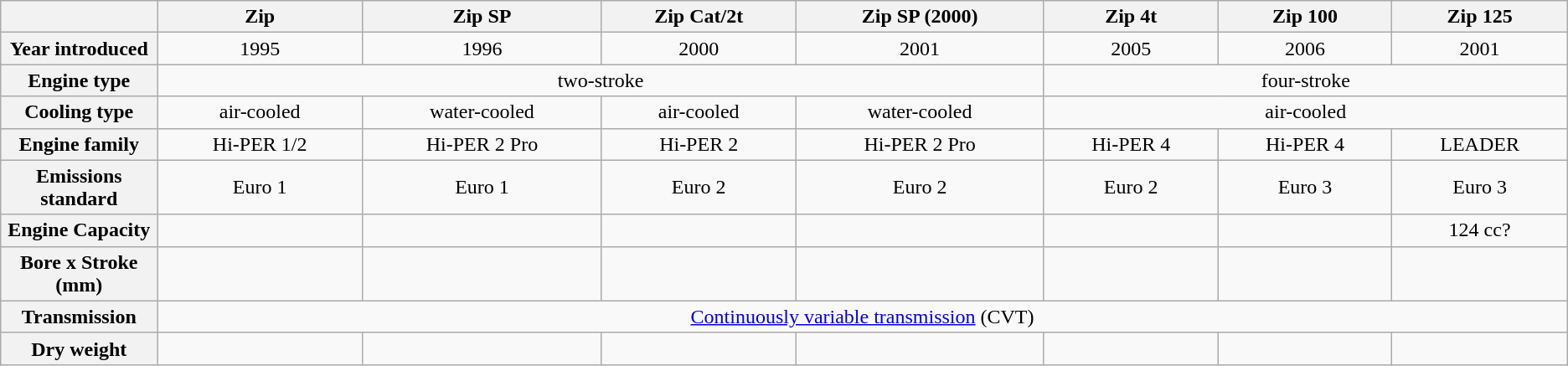<table class="wikitable" style="text-align:center">
<tr>
<th width="10%"></th>
<th>Zip</th>
<th>Zip SP</th>
<th>Zip Cat/2t</th>
<th>Zip SP (2000)</th>
<th>Zip 4t</th>
<th>Zip 100</th>
<th>Zip 125</th>
</tr>
<tr>
<th align="left">Year introduced</th>
<td>1995</td>
<td>1996</td>
<td>2000</td>
<td>2001</td>
<td>2005</td>
<td>2006</td>
<td>2001</td>
</tr>
<tr>
<th align="left">Engine type</th>
<td colspan="4">two-stroke</td>
<td colspan="3">four-stroke</td>
</tr>
<tr>
<th align=left>Cooling type</th>
<td>air-cooled</td>
<td>water-cooled</td>
<td>air-cooled</td>
<td>water-cooled</td>
<td colspan="3">air-cooled</td>
</tr>
<tr>
<th align=left>Engine family</th>
<td>Hi-PER 1/2</td>
<td>Hi-PER 2 Pro</td>
<td>Hi-PER 2</td>
<td>Hi-PER 2 Pro</td>
<td>Hi-PER 4</td>
<td>Hi-PER 4</td>
<td>LEADER</td>
</tr>
<tr>
<th align=left>Emissions standard</th>
<td>Euro 1</td>
<td>Euro 1</td>
<td>Euro 2</td>
<td>Euro 2</td>
<td>Euro 2</td>
<td>Euro 3</td>
<td>Euro 3</td>
</tr>
<tr>
<th align="left">Engine Capacity</th>
<td></td>
<td></td>
<td></td>
<td></td>
<td></td>
<td></td>
<td>124 cc?</td>
</tr>
<tr>
<th align="left">Bore x Stroke (mm)</th>
<td></td>
<td></td>
<td></td>
<td></td>
<td></td>
<td></td>
<td></td>
</tr>
<tr>
<th align="left">Transmission</th>
<td colspan="7"><a href='#'>Continuously variable transmission</a> (CVT)</td>
</tr>
<tr>
<th align="left">Dry weight</th>
<td></td>
<td></td>
<td></td>
<td></td>
<td></td>
<td></td>
<td></td>
</tr>
</table>
